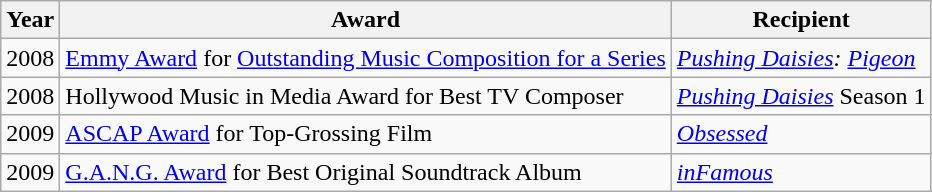<table class="wikitable">
<tr>
<th>Year</th>
<th>Award</th>
<th>Recipient</th>
</tr>
<tr>
<td>2008</td>
<td><a href='#'>Emmy Award</a> for <a href='#'>Outstanding Music Composition for a Series</a></td>
<td><em><a href='#'>Pushing Daisies</a>: <a href='#'>Pigeon</a></em></td>
</tr>
<tr>
<td>2008</td>
<td>Hollywood Music in Media Award for Best TV Composer</td>
<td><em><a href='#'>Pushing Daisies</a></em> Season 1</td>
</tr>
<tr>
<td>2009</td>
<td><a href='#'>ASCAP Award</a> for Top-Grossing Film</td>
<td><em><a href='#'>Obsessed</a></em></td>
</tr>
<tr>
<td>2009</td>
<td><a href='#'>G.A.N.G. Award</a> for Best Original Soundtrack Album</td>
<td><em><a href='#'>inFamous</a></em></td>
</tr>
</table>
